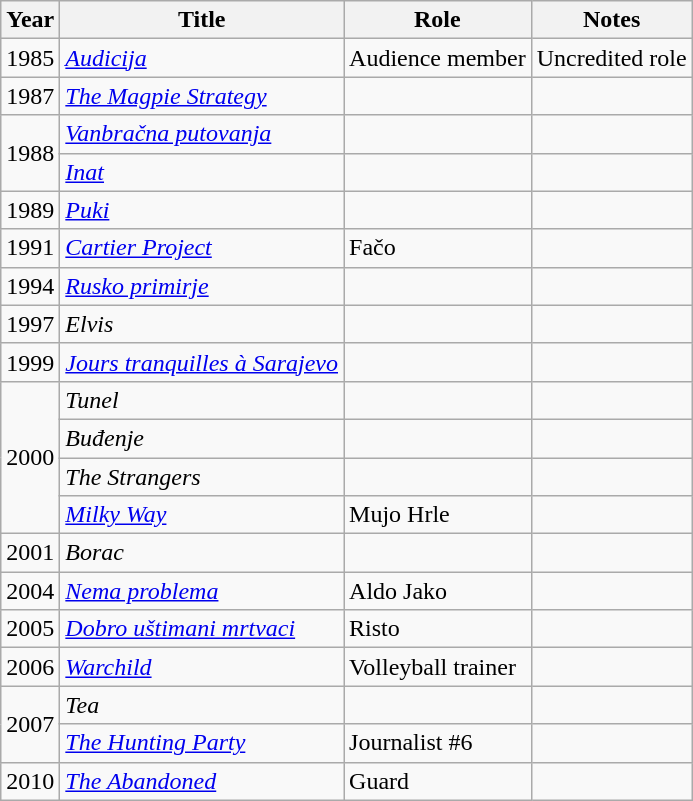<table class="wikitable sortable">
<tr>
<th>Year</th>
<th>Title</th>
<th>Role</th>
<th class="unsortable">Notes</th>
</tr>
<tr>
<td>1985</td>
<td><em><a href='#'>Audicija</a></em></td>
<td>Audience member</td>
<td>Uncredited role</td>
</tr>
<tr>
<td>1987</td>
<td><em><a href='#'>The Magpie Strategy</a></em></td>
<td></td>
<td></td>
</tr>
<tr>
<td rowspan=2>1988</td>
<td><em><a href='#'>Vanbračna putovanja</a></em></td>
<td></td>
<td></td>
</tr>
<tr>
<td><em><a href='#'>Inat</a></em></td>
<td></td>
<td></td>
</tr>
<tr>
<td>1989</td>
<td><em><a href='#'>Puki</a></em></td>
<td></td>
<td></td>
</tr>
<tr>
<td>1991</td>
<td><em><a href='#'>Cartier Project</a></em></td>
<td>Fačo</td>
<td></td>
</tr>
<tr>
<td>1994</td>
<td><em><a href='#'>Rusko primirje</a></em></td>
<td></td>
<td></td>
</tr>
<tr>
<td>1997</td>
<td><em>Elvis</em></td>
<td></td>
<td></td>
</tr>
<tr>
<td>1999</td>
<td><em><a href='#'>Jours tranquilles à Sarajevo</a></em></td>
<td></td>
<td></td>
</tr>
<tr>
<td rowspan=4>2000</td>
<td><em>Tunel</em></td>
<td></td>
<td></td>
</tr>
<tr>
<td><em>Buđenje</em></td>
<td></td>
<td></td>
</tr>
<tr>
<td><em>The Strangers</em></td>
<td></td>
<td></td>
</tr>
<tr>
<td><em><a href='#'>Milky Way</a></em></td>
<td>Mujo Hrle</td>
<td></td>
</tr>
<tr>
<td>2001</td>
<td><em>Borac</em></td>
<td></td>
<td></td>
</tr>
<tr>
<td>2004</td>
<td><em><a href='#'>Nema problema</a></em></td>
<td>Aldo Jako</td>
<td></td>
</tr>
<tr>
<td>2005</td>
<td><em><a href='#'>Dobro uštimani mrtvaci</a></em></td>
<td>Risto</td>
<td></td>
</tr>
<tr>
<td>2006</td>
<td><em><a href='#'>Warchild</a></em></td>
<td>Volleyball trainer</td>
<td></td>
</tr>
<tr>
<td rowspan=2>2007</td>
<td><em>Tea</em></td>
<td></td>
<td></td>
</tr>
<tr>
<td><em><a href='#'>The Hunting Party</a></em></td>
<td>Journalist #6</td>
<td></td>
</tr>
<tr>
<td>2010</td>
<td><em><a href='#'>The Abandoned</a></em></td>
<td>Guard</td>
<td></td>
</tr>
</table>
